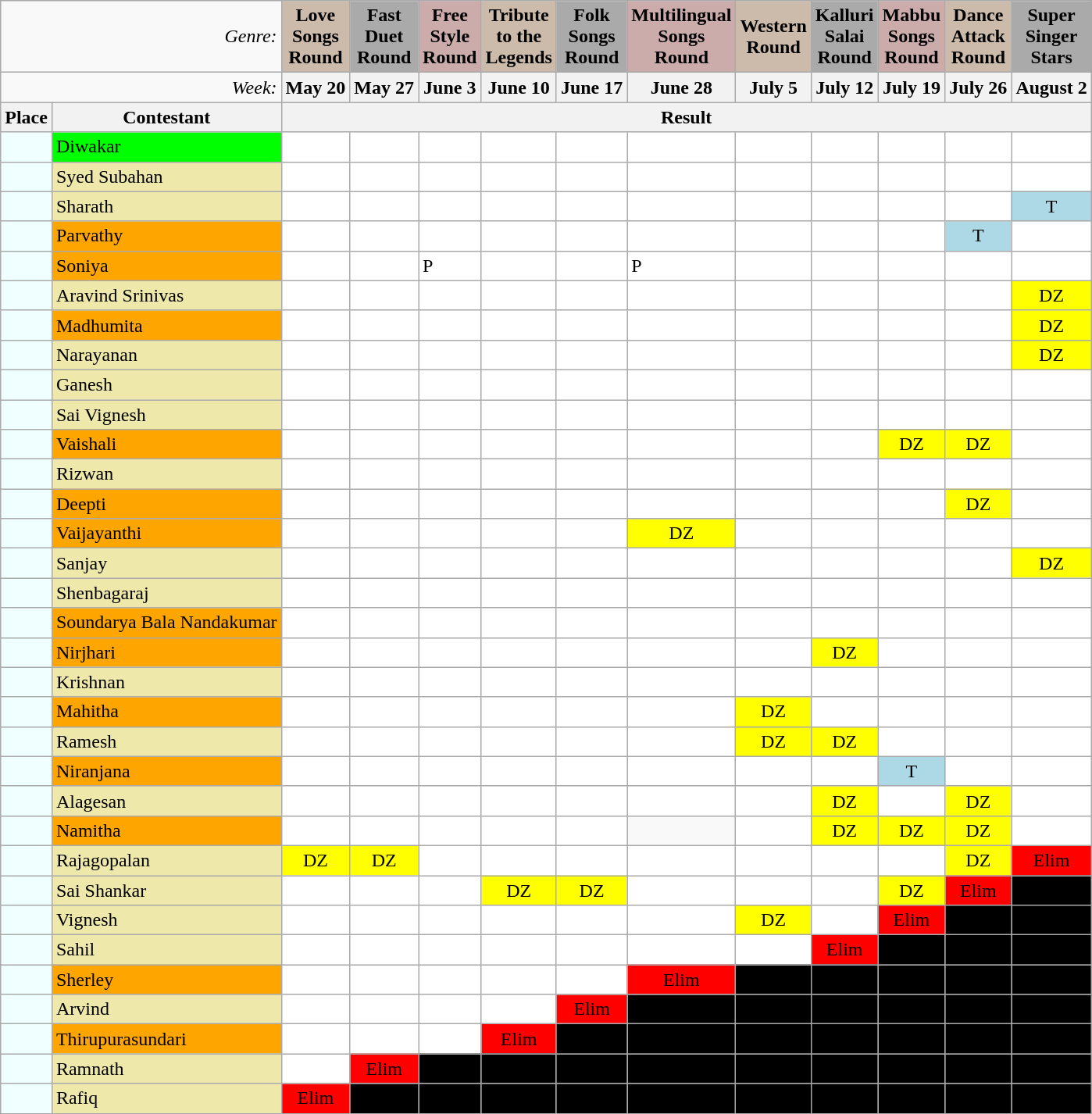<table class="wikitable" style="margin:1em auto;">
<tr>
<td colspan="2" align="right"><em>Genre:</em></td>
<td colspan="1" bgcolor="#CCBBAA" align="center"><strong>Love Songs Round</strong></td>
<td colspan="1" bgcolor="#AAAAAA" align="center"><strong>Fast Duet Round</strong></td>
<td colspan="1" bgcolor="#CBACAB" align="center"><strong>Free Style Round</strong></td>
<td colspan="1" bgcolor="#CCBBAA" align="center"><strong>Tribute to the Legends</strong></td>
<td colspan="1" bgcolor="#AAAAAA" align="center"><strong>Folk Songs Round</strong></td>
<td colspan="1" bgcolor="#CBACAB" align="center"><strong>Multilingual Songs Round</strong></td>
<td colspan="1" bgcolor="#CCBBAA" align="center"><strong>Western Round</strong></td>
<td colspan="1" bgcolor="#AAAAAA" align="center"><strong>Kalluri Salai Round</strong></td>
<td colspan="1" bgcolor="#CBACAB" align="center"><strong>Mabbu Songs Round</strong></td>
<td colspan="1" bgcolor="#CCBBAA" align="center"><strong>Dance Attack Round</strong></td>
<td colspan="1" bgcolor="#AAAAAA" align="center"><strong>Super Singer Stars</strong></td>
</tr>
<tr>
<td colspan="2" align="right"><em>Week:</em></td>
<th width="35" bgcolor="#FFEB00" align="center"><strong>May 20</strong></th>
<th width="35" bgcolor="#FFEB00" align="center"><strong>May 27</strong></th>
<th width="35" bgcolor="#FFEB00" align="center"><strong>June 3</strong></th>
<th width="35" bgcolor="#FFEB00" align="center"><strong>June 10</strong></th>
<th width="35" bgcolor="#FFEB00" align="center"><strong>June 17</strong></th>
<th width="35" bgcolor="#FFEB00" align="center"><strong>June 28</strong></th>
<th width="35" bgcolor="#FFEB00" align="center"><strong>July 5</strong></th>
<th width="35" bgcolor="#FFEB00" align="center"><strong>July 12</strong></th>
<th width="35" bgcolor="#FFEB00" align="center"><strong>July 19</strong></th>
<th width="35" bgcolor="#FFEB00" align="center"><strong>July 26</strong></th>
<th width="35" bgcolor="#FFEB00" align="center"><strong>August 2</strong></th>
</tr>
<tr>
<th>Place</th>
<th>Contestant</th>
<th colspan="11">Result</th>
</tr>
<tr>
<td bgcolor="azure" align="center"></td>
<td bgcolor="lime">Diwakar</td>
<td bgcolor="white"></td>
<td bgcolor="white"></td>
<td bgcolor="white"></td>
<td bgcolor="white"></td>
<td bgcolor="white"></td>
<td bgcolor="white"></td>
<td bgcolor="white"></td>
<td bgcolor="white"></td>
<td bgcolor="white"></td>
<td bgcolor="white"></td>
<td bgcolor="white"></td>
</tr>
<tr>
<td bgcolor="azure" align="center"></td>
<td bgcolor="palegoldenrod">Syed Subahan</td>
<td bgcolor="white"></td>
<td bgcolor="white"></td>
<td bgcolor="white"></td>
<td bgcolor="white"></td>
<td bgcolor="white"></td>
<td bgcolor="white"></td>
<td bgcolor="white"></td>
<td bgcolor="white"></td>
<td bgcolor="white"></td>
<td bgcolor="white"></td>
<td bgcolor="white"></td>
</tr>
<tr>
<td bgcolor="azure" align="center"></td>
<td bgcolor="palegoldenrod">Sharath</td>
<td bgcolor="white"></td>
<td bgcolor="white"></td>
<td bgcolor="white"></td>
<td bgcolor="white"></td>
<td bgcolor="white"></td>
<td bgcolor="white"></td>
<td bgcolor="white"></td>
<td bgcolor="white"></td>
<td bgcolor="white"></td>
<td bgcolor="white"></td>
<td bgcolor="lightblue" align="center">T</td>
</tr>
<tr>
<td bgcolor="azure" align="center"></td>
<td bgcolor="orange">Parvathy</td>
<td bgcolor="white"></td>
<td bgcolor="white"></td>
<td bgcolor="white"></td>
<td bgcolor="white"></td>
<td bgcolor="white"></td>
<td bgcolor="white"></td>
<td bgcolor="white"></td>
<td bgcolor="white"></td>
<td bgcolor="white"></td>
<td bgcolor="lightblue" align="center">T</td>
<td bgcolor="white"></td>
</tr>
<tr>
<td bgcolor="azure" align="center"></td>
<td bgcolor="orange">Soniya</td>
<td bgcolor="white"></td>
<td bgcolor="white"></td>
<td bgcolor="white">P</td>
<td bgcolor="white"></td>
<td bgcolor="white"></td>
<td bgcolor="white">P</td>
<td bgcolor="white"></td>
<td bgcolor="white"></td>
<td bgcolor="white"></td>
<td bgcolor="white"></td>
<td bgcolor="white"></td>
</tr>
<tr>
<td bgcolor="azure" align="center"></td>
<td bgcolor="palegoldenrod">Aravind Srinivas</td>
<td bgcolor="white"></td>
<td bgcolor="white"></td>
<td bgcolor="white"></td>
<td bgcolor="white"></td>
<td bgcolor="white"></td>
<td bgcolor="white"></td>
<td bgcolor="white"></td>
<td bgcolor="white"></td>
<td bgcolor="white"></td>
<td bgcolor="white"></td>
<td bgcolor="yellow" align="center">DZ</td>
</tr>
<tr>
<td bgcolor="azure" align="center"></td>
<td bgcolor="orange">Madhumita</td>
<td bgcolor="white"></td>
<td bgcolor="white"></td>
<td bgcolor="white"></td>
<td bgcolor="white"></td>
<td bgcolor="white"></td>
<td bgcolor="white"></td>
<td bgcolor="white"></td>
<td bgcolor="white"></td>
<td bgcolor="white"></td>
<td bgcolor="white"></td>
<td bgcolor="yellow" align="center">DZ</td>
</tr>
<tr>
<td bgcolor="azure" align="center"></td>
<td bgcolor="palegoldenrod">Narayanan</td>
<td bgcolor="white"></td>
<td bgcolor="white"></td>
<td bgcolor="white"></td>
<td bgcolor="white"></td>
<td bgcolor="white"></td>
<td bgcolor="white"></td>
<td bgcolor="white"></td>
<td bgcolor="white"></td>
<td bgcolor="white"></td>
<td bgcolor="white"></td>
<td bgcolor="yellow" align="center">DZ</td>
</tr>
<tr>
<td bgcolor="azure" align="center"></td>
<td bgcolor="palegoldenrod">Ganesh</td>
<td bgcolor="white"></td>
<td bgcolor="white"></td>
<td bgcolor="white"></td>
<td bgcolor="white"></td>
<td bgcolor="white"></td>
<td bgcolor="white"></td>
<td bgcolor="white"></td>
<td bgcolor="white"></td>
<td bgcolor="white"></td>
<td bgcolor="white"></td>
<td bgcolor="white"></td>
</tr>
<tr>
<td bgcolor="azure" align="center"></td>
<td bgcolor="palegoldenrod">Sai Vignesh</td>
<td bgcolor="white"></td>
<td bgcolor="white"></td>
<td bgcolor="white"></td>
<td bgcolor="white"></td>
<td bgcolor="white"></td>
<td bgcolor="white"></td>
<td bgcolor="white"></td>
<td bgcolor="white"></td>
<td bgcolor="white"></td>
<td bgcolor="white"></td>
<td bgcolor="white"></td>
</tr>
<tr>
<td bgcolor="azure" align="center"></td>
<td bgcolor="orange">Vaishali</td>
<td bgcolor="white"></td>
<td bgcolor="white"></td>
<td bgcolor="white"></td>
<td bgcolor="white"></td>
<td bgcolor="white"></td>
<td bgcolor="white"></td>
<td bgcolor="white"></td>
<td bgcolor="white"></td>
<td bgcolor="yellow" align="center">DZ</td>
<td bgcolor="yellow" align="center">DZ</td>
<td bgcolor="white"></td>
</tr>
<tr>
<td bgcolor="azure" align="center"></td>
<td bgcolor="palegoldenrod">Rizwan</td>
<td bgcolor="white"></td>
<td bgcolor="white"></td>
<td bgcolor="white"></td>
<td bgcolor="white"></td>
<td bgcolor="white"></td>
<td bgcolor="white"></td>
<td bgcolor="white"></td>
<td bgcolor="white"></td>
<td bgcolor="white"></td>
<td bgcolor="white"></td>
<td bgcolor="white"></td>
</tr>
<tr>
<td bgcolor="azure" align="center"></td>
<td bgcolor="orange">Deepti</td>
<td bgcolor="white"></td>
<td bgcolor="white"></td>
<td bgcolor="white"></td>
<td bgcolor="white"></td>
<td bgcolor="white"></td>
<td bgcolor="white"></td>
<td bgcolor="white"></td>
<td bgcolor="white"></td>
<td bgcolor="white"></td>
<td bgcolor="yellow" align="center">DZ</td>
<td bgcolor="white"></td>
</tr>
<tr>
<td bgcolor="azure" align="center"></td>
<td bgcolor="orange">Vaijayanthi</td>
<td bgcolor="white"></td>
<td bgcolor="white"></td>
<td bgcolor="white"></td>
<td bgcolor="white"></td>
<td bgcolor="white"></td>
<td bgcolor="yellow" align="center">DZ</td>
<td bgcolor="white"></td>
<td bgcolor="white"></td>
<td bgcolor="white"></td>
<td bgcolor="white"></td>
<td bgcolor="white"></td>
</tr>
<tr>
<td bgcolor="azure" align="center"></td>
<td bgcolor="palegoldenrod">Sanjay</td>
<td bgcolor="white"></td>
<td bgcolor="white"></td>
<td bgcolor="white"></td>
<td bgcolor="white"></td>
<td bgcolor="white"></td>
<td bgcolor="white"></td>
<td bgcolor="white"></td>
<td bgcolor="white"></td>
<td bgcolor="white"></td>
<td bgcolor="white"></td>
<td bgcolor="yellow" align="center">DZ</td>
</tr>
<tr>
<td bgcolor="azure" align="center"></td>
<td bgcolor="palegoldenrod">Shenbagaraj</td>
<td bgcolor="white"></td>
<td bgcolor="white"></td>
<td bgcolor="white"></td>
<td bgcolor="white"></td>
<td bgcolor="white"></td>
<td bgcolor="white"></td>
<td bgcolor="white"></td>
<td bgcolor="white"></td>
<td bgcolor="white"></td>
<td bgcolor="white"></td>
<td bgcolor="white"></td>
</tr>
<tr>
<td bgcolor="azure" align="center"></td>
<td bgcolor="orange">Soundarya Bala Nandakumar</td>
<td bgcolor="white"></td>
<td bgcolor="white"></td>
<td bgcolor="white"></td>
<td bgcolor="white"></td>
<td bgcolor="white"></td>
<td bgcolor="white"></td>
<td bgcolor="white"></td>
<td bgcolor="white"></td>
<td bgcolor="white"></td>
<td bgcolor="white"></td>
<td bgcolor="white"></td>
</tr>
<tr>
<td bgcolor="azure" align="center"></td>
<td bgcolor="orange">Nirjhari</td>
<td bgcolor="white"></td>
<td bgcolor="white"></td>
<td bgcolor="white"></td>
<td bgcolor="white"></td>
<td bgcolor="white"></td>
<td bgcolor="white"></td>
<td bgcolor="white"></td>
<td bgcolor="yellow" align="center">DZ</td>
<td bgcolor="white"></td>
<td bgcolor="white"></td>
<td bgcolor="white"></td>
</tr>
<tr>
<td bgcolor="azure" align="center"></td>
<td bgcolor="palegoldenrod">Krishnan</td>
<td bgcolor="white"></td>
<td bgcolor="white"></td>
<td bgcolor="white"></td>
<td bgcolor="white"></td>
<td bgcolor="white"></td>
<td bgcolor="white"></td>
<td bgcolor="white"></td>
<td bgcolor="white"></td>
<td bgcolor="white"></td>
<td bgcolor="white"></td>
<td bgcolor="white"></td>
</tr>
<tr>
<td bgcolor="azure" align="center"></td>
<td bgcolor="orange">Mahitha</td>
<td bgcolor="white"></td>
<td bgcolor="white"></td>
<td bgcolor="white"></td>
<td bgcolor="white"></td>
<td bgcolor="white"></td>
<td bgcolor="white"></td>
<td bgcolor="yellow" align="center">DZ</td>
<td bgcolor="white"></td>
<td bgcolor="white"></td>
<td bgcolor="white"></td>
<td bgcolor="white"></td>
</tr>
<tr>
<td bgcolor="azure" align="center"></td>
<td bgcolor="palegoldenrod">Ramesh</td>
<td bgcolor="white"></td>
<td bgcolor="white"></td>
<td bgcolor="white"></td>
<td bgcolor="white"></td>
<td bgcolor="white"></td>
<td bgcolor="white"></td>
<td bgcolor="yellow" align="center">DZ</td>
<td bgcolor="yellow" align="center">DZ</td>
<td bgcolor="white"></td>
<td bgcolor="white"></td>
<td bgcolor="white"></td>
</tr>
<tr>
<td bgcolor="azure" align="center"></td>
<td bgcolor="orange">Niranjana</td>
<td bgcolor="white"></td>
<td bgcolor="white"></td>
<td bgcolor="white"></td>
<td bgcolor="white"></td>
<td bgcolor="white"></td>
<td bgcolor="white"></td>
<td bgcolor="white"></td>
<td bgcolor="white"></td>
<td bgcolor="lightblue" align="center">T</td>
<td bgcolor="white"></td>
<td bgcolor="white"></td>
</tr>
<tr>
<td bgcolor="azure" align="center"></td>
<td bgcolor="palegoldenrod">Alagesan</td>
<td bgcolor="white"></td>
<td bgcolor="white"></td>
<td bgcolor="white"></td>
<td bgcolor="white"></td>
<td bgcolor="white"></td>
<td bgcolor="white"></td>
<td bgcolor="white"></td>
<td bgcolor="yellow" align="center">DZ</td>
<td bgcolor="white"></td>
<td bgcolor="yellow" align="center">DZ</td>
<td bgcolor="white"></td>
</tr>
<tr>
<td bgcolor="azure" align="center"></td>
<td bgcolor="orange">Namitha</td>
<td bgcolor="white"></td>
<td bgcolor="white"></td>
<td bgcolor="white"></td>
<td bgcolor="white"></td>
<td bgcolor="white"></td>
<td bgcolsaor="white"></td>
<td bgcolor="white"></td>
<td bgcolor="yellow" align="center">DZ</td>
<td bgcolor="yellow" align="center">DZ</td>
<td bgcolor="yellow" align="center">DZ</td>
<td bgcolor="white"></td>
</tr>
<tr>
<td bgcolor="azure" align="center"></td>
<td bgcolor="palegoldenrod">Rajagopalan</td>
<td bgcolor="yellow" align="center">DZ</td>
<td bgcolor="yellow" align="center">DZ</td>
<td bgcolor="white"></td>
<td bgcolor="white"></td>
<td bgcolor="white"></td>
<td bgcolor="white"></td>
<td bgcolor="white"></td>
<td bgcolor="white"></td>
<td bgcolor="white"></td>
<td bgcolor="yellow" align="center">DZ</td>
<td bgcolor="red" align="center">Elim</td>
</tr>
<tr>
<td bgcolor="azure" align="center"></td>
<td bgcolor="palegoldenrod">Sai Shankar</td>
<td bgcolor="white"></td>
<td bgcolor="white"></td>
<td bgcolor="white"></td>
<td bgcolor="yellow" align="center">DZ</td>
<td bgcolor="yellow" align="center">DZ</td>
<td bgcolor="white"></td>
<td bgcolor="white"></td>
<td bgcolor="white"></td>
<td bgcolor="yellow" align="center">DZ</td>
<td bgcolor="red" align="center">Elim</td>
<td bgcolor="black"></td>
</tr>
<tr>
<td bgcolor="azure" align="center"></td>
<td bgcolor="palegoldenrod">Vignesh</td>
<td bgcolor="white"></td>
<td bgcolor="white"></td>
<td bgcolor="white"></td>
<td bgcolor="white"></td>
<td bgcolor="white"></td>
<td bgcolor="white"></td>
<td bgcolor="yellow" align="center">DZ</td>
<td bgcolor="white"></td>
<td bgcolor="red" align="center">Elim</td>
<td bgcolor="black"></td>
<td bgcolor="black"></td>
</tr>
<tr>
<td bgcolor="azure" align="center"></td>
<td bgcolor="palegoldenrod">Sahil</td>
<td bgcolor="white"></td>
<td bgcolor="white"></td>
<td bgcolor="white"></td>
<td bgcolor="white"></td>
<td bgcolor="white"></td>
<td bgcolor="white"></td>
<td bgcolor="white"></td>
<td bgcolor="red" align="center">Elim</td>
<td bgcolor="black"></td>
<td bgcolor="black"></td>
<td bgcolor="black"></td>
</tr>
<tr>
<td bgcolor="azure" align="center"></td>
<td bgcolor="orange">Sherley</td>
<td bgcolor="white"></td>
<td bgcolor="white"></td>
<td bgcolor="white"></td>
<td bgcolor="white"></td>
<td bgcolor="white"></td>
<td bgcolor="red" align="center">Elim</td>
<td bgcolor="black"></td>
<td bgcolor="black"></td>
<td bgcolor="black"></td>
<td bgcolor="black"></td>
<td bgcolor="black"></td>
</tr>
<tr>
<td bgcolor="azure" align="center"></td>
<td bgcolor="palegoldenrod">Arvind</td>
<td bgcolor="white"></td>
<td bgcolor="white"></td>
<td bgcolor="white"></td>
<td bgcolor="white"></td>
<td bgcolor="red" align="center">Elim</td>
<td bgcolor="black"></td>
<td bgcolor="black"></td>
<td bgcolor="black"></td>
<td bgcolor="black"></td>
<td bgcolor="black"></td>
<td bgcolor="black"></td>
</tr>
<tr>
<td bgcolor="azure" align="center"></td>
<td bgcolor="orange">Thirupurasundari</td>
<td bgcolor="white"></td>
<td bgcolor="white"></td>
<td bgcolor="white"></td>
<td bgcolor="red" align="center">Elim</td>
<td bgcolor="black"></td>
<td bgcolor="black"></td>
<td bgcolor="black"></td>
<td bgcolor="black"></td>
<td bgcolor="black"></td>
<td bgcolor="black"></td>
<td bgcolor="black"></td>
</tr>
<tr>
<td bgcolor="azure" align="center"></td>
<td bgcolor="palegoldenrod">Ramnath</td>
<td bgcolor="white"></td>
<td bgcolor="red" align="center">Elim</td>
<td bgcolor="black"></td>
<td bgcolor="black"></td>
<td bgcolor="black"></td>
<td bgcolor="black"></td>
<td bgcolor="black"></td>
<td bgcolor="black"></td>
<td bgcolor="black"></td>
<td bgcolor="black"></td>
<td bgcolor="black"></td>
</tr>
<tr>
<td bgcolor="azure" align="center"></td>
<td bgcolor="palegoldenrod">Rafiq</td>
<td bgcolor="red" align="center">Elim</td>
<td bgcolor="black"></td>
<td bgcolor="black"></td>
<td bgcolor="black"></td>
<td bgcolor="black"></td>
<td bgcolor="black"></td>
<td bgcolor="black"></td>
<td bgcolor="black"></td>
<td bgcolor="black"></td>
<td bgcolor="black"></td>
<td bgcolor="black"></td>
</tr>
<tr>
</tr>
</table>
